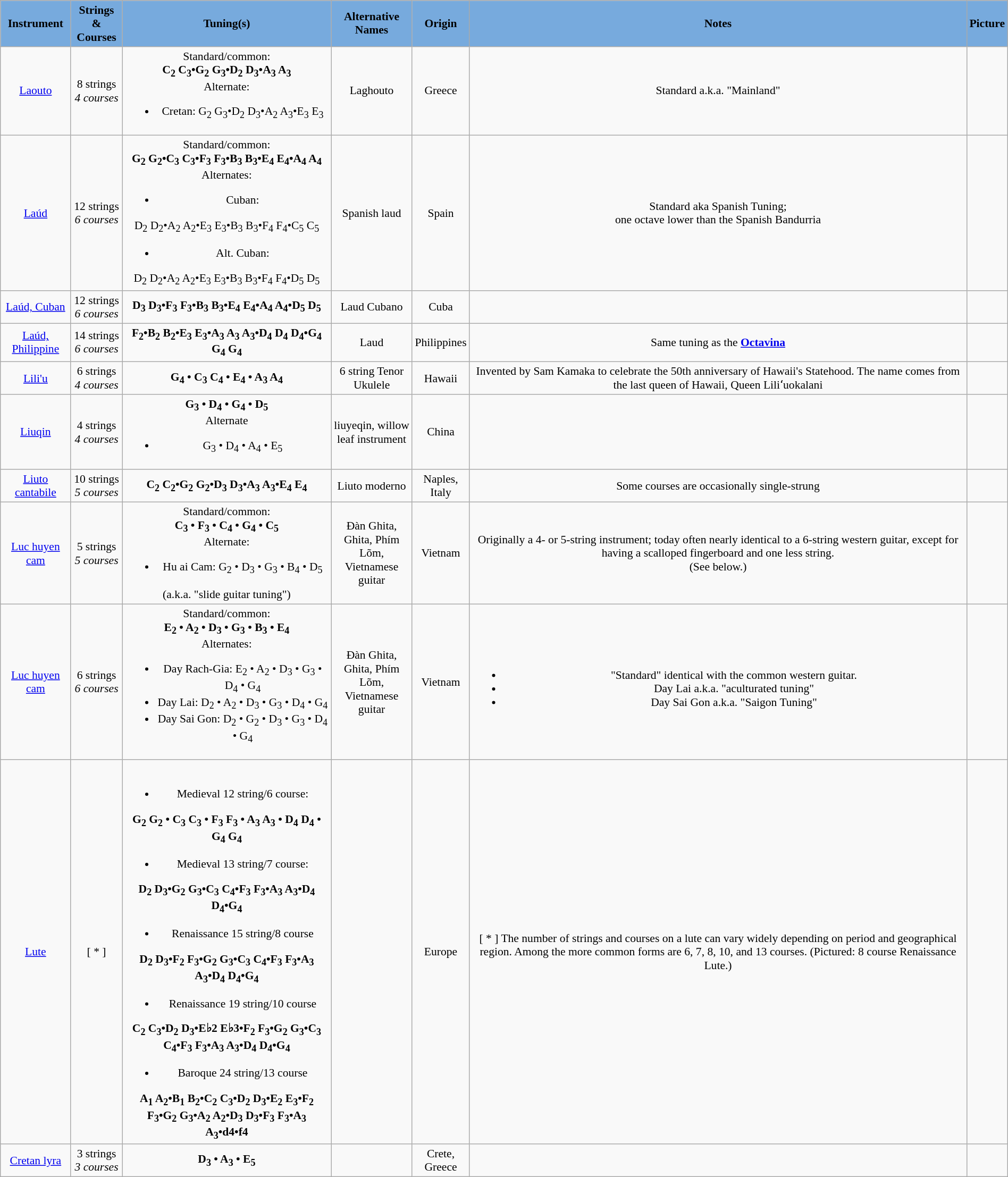<table class="wikitable" style="margin:0.5em auto; clear:both; font-size:.9em; text-align:center; width:100%">
<tr>
<th style="background: #7ad;">Instrument</th>
<th style="background: #7ad;" scope="col" width="58">Strings & Courses</th>
<th style="background: #7ad;" scope="col" width="255">Tuning(s)</th>
<th style="background: #7ad;" scope="col" width="95">Alternative Names</th>
<th style="background: #7ad;" scope="col" width="55">Origin</th>
<th style="background: #7ad;" scope="col" width'"95">Notes</th>
<th style="background: #7ad;">Picture</th>
</tr>
<tr>
<td><a href='#'>Laouto</a></td>
<td>8 strings<br><em>4 courses</em></td>
<td>Standard/common:<br><strong>C<sub>2</sub> C<sub>3</sub>•G<sub>2</sub> G<sub>3</sub>•D<sub>2</sub> D<sub>3</sub>•A<sub>3</sub> A<sub>3</sub></strong><br>Alternate:<ul><li>Cretan: G<sub>2</sub> G<sub>3</sub>•D<sub>2</sub> D<sub>3</sub>•A<sub>2</sub> A<sub>3</sub>•E<sub>3</sub> E<sub>3</sub></li></ul></td>
<td>Laghouto</td>
<td>Greece</td>
<td>Standard a.k.a. "Mainland"</td>
<td></td>
</tr>
<tr>
<td><a href='#'>Laúd</a></td>
<td>12 strings<br><em>6 courses</em></td>
<td>Standard/common:<br><strong>G<sub>2</sub> G<sub>2</sub>•C<sub>3</sub> C<sub>3</sub>•F<sub>3</sub> F<sub>3</sub>•B<sub>3</sub> B<sub>3</sub>•E<sub>4</sub> E<sub>4</sub>•A<sub>4</sub> A<sub>4</sub></strong><br>Alternates:<ul><li>Cuban:</li></ul>D<sub>2</sub> D<sub>2</sub>•A<sub>2</sub> A<sub>2</sub>•E<sub>3</sub> E<sub>3</sub>•B<sub>3</sub> B<sub>3</sub>•F<sub>4</sub> F<sub>4</sub>•C<sub>5</sub> C<sub>5</sub><ul><li>Alt. Cuban:</li></ul>D<sub>2</sub> D<sub>2</sub>•A<sub>2</sub> A<sub>2</sub>•E<sub>3</sub> E<sub>3</sub>•B<sub>3</sub> B<sub>3</sub>•F<sub>4</sub> F<sub>4</sub>•D<sub>5</sub> D<sub>5</sub></td>
<td>Spanish laud</td>
<td>Spain</td>
<td>Standard aka Spanish Tuning;<br>one octave lower than the Spanish Bandurria</td>
<td></td>
</tr>
<tr>
<td><a href='#'>Laúd, Cuban</a></td>
<td>12 strings<br><em>6 courses</em></td>
<td><strong>D<sub>3</sub> D<sub>3</sub>•F<sub>3</sub> F<sub>3</sub>•B<sub>3</sub> B<sub>3</sub>•E<sub>4</sub> E<sub>4</sub>•A<sub>4</sub> A<sub>4</sub>•D<sub>5</sub> D<sub>5</sub></strong></td>
<td>Laud Cubano</td>
<td>Cuba</td>
<td></td>
<td></td>
</tr>
<tr>
<td><a href='#'>Laúd, Philippine</a></td>
<td>14 strings<br><em>6 courses</em></td>
<td><strong>F<sub>2</sub>•B<sub>2</sub> B<sub>2</sub>•E<sub>3</sub> E<sub>3</sub>•A<sub>3</sub> A<sub>3</sub> A<sub>3</sub>•D<sub>4</sub> D<sub>4</sub> D<sub>4</sub>•G<sub>4</sub> G<sub>4</sub> G<sub>4</sub></strong></td>
<td>Laud</td>
<td>Philippines</td>
<td>Same tuning as the <strong><a href='#'>Octavina</a></strong></td>
<td></td>
</tr>
<tr>
<td><a href='#'>Lili'u</a></td>
<td>6 strings<br><em>4 courses</em></td>
<td><strong>G<sub>4</sub> • C<sub>3</sub> C<sub>4</sub> • E<sub>4</sub> • A<sub>3</sub> A<sub>4</sub></strong></td>
<td>6 string Tenor Ukulele</td>
<td>Hawaii</td>
<td>Invented by Sam Kamaka to celebrate the 50th anniversary of Hawaii's Statehood. The name comes from the last queen of Hawaii, Queen Liliʻuokalani</td>
<td></td>
</tr>
<tr>
<td><a href='#'>Liuqin</a></td>
<td>4 strings<br><em>4 courses</em></td>
<td><strong>G<sub>3</sub> • D<sub>4</sub> • G<sub>4</sub> • D<sub>5</sub></strong><br>Alternate<ul><li>G<sub>3</sub> • D<sub>4</sub> • A<sub>4</sub> • E<sub>5</sub></li></ul></td>
<td>liuyeqin, willow leaf instrument</td>
<td>China</td>
<td></td>
<td></td>
</tr>
<tr>
<td><a href='#'>Liuto cantabile</a></td>
<td>10 strings<br><em>5 courses</em></td>
<td><strong>C<sub>2</sub> C<sub>2</sub>•G<sub>2</sub> G<sub>2</sub>•D<sub>3</sub> D<sub>3</sub>•A<sub>3</sub> A<sub>3</sub>•E<sub>4</sub> E<sub>4</sub></strong></td>
<td>Liuto moderno</td>
<td>Naples, Italy</td>
<td>Some courses are occasionally single-strung</td>
<td></td>
</tr>
<tr>
<td><a href='#'>Luc huyen cam</a></td>
<td>5 strings<br><em>5 courses</em></td>
<td>Standard/common:<br><strong>C<sub>3</sub> • F<sub>3</sub> • C<sub>4</sub> • G<sub>4</sub> • C<sub>5</sub></strong><br>Alternate:<ul><li>Hu ai Cam:  G<sub>2</sub> • D<sub>3</sub> • G<sub>3</sub> • B<sub>4</sub> • D<sub>5</sub></li></ul>(a.k.a. "slide guitar tuning")</td>
<td>Đàn Ghita, Ghita, Phím Lõm,<br>Vietnamese guitar</td>
<td>Vietnam</td>
<td>Originally a 4- or 5-string instrument; today often nearly identical to a 6-string western guitar, except for having a scalloped fingerboard and one less string.<br>(See below.)</td>
<td></td>
</tr>
<tr>
<td><a href='#'>Luc huyen cam</a></td>
<td>6 strings<br><em>6 courses</em></td>
<td>Standard/common:<br><strong>E<sub>2</sub> • A<sub>2</sub> • D<sub>3</sub> • G<sub>3</sub> • B<sub>3</sub> • E<sub>4</sub></strong><br>Alternates:<ul><li>Day Rach-Gia:  E<sub>2</sub> • A<sub>2</sub> • D<sub>3</sub> • G<sub>3</sub> • D<sub>4</sub> • G<sub>4</sub></li><li>Day Lai:  D<sub>2</sub> • A<sub>2</sub> • D<sub>3</sub> • G<sub>3</sub> • D<sub>4</sub> • G<sub>4</sub></li><li>Day Sai Gon:  D<sub>2</sub> • G<sub>2</sub> • D<sub>3</sub> • G<sub>3</sub> • D<sub>4</sub> • G<sub>4</sub></li></ul></td>
<td>Đàn Ghita, Ghita, Phím Lõm,<br>Vietnamese guitar</td>
<td>Vietnam</td>
<td><br><ul><li>"Standard" identical with the common western guitar.</li><li>Day Lai a.k.a. "aculturated tuning"</li><li>Day Sai Gon a.k.a. "Saigon Tuning"</li></ul></td>
<td></td>
</tr>
<tr>
<td><a href='#'>Lute</a></td>
<td>[ * ]</td>
<td><br><ul><li>Medieval 12 string/6 course:</li></ul><strong>G<sub>2</sub> G<sub>2</sub> • C<sub>3</sub> C<sub>3</sub> • F<sub>3</sub> F<sub>3</sub> • A<sub>3</sub> A<sub>3</sub> • D<sub>4</sub> D<sub>4</sub> • G<sub>4</sub> G<sub>4</sub></strong><ul><li>Medieval 13 string/7 course:</li></ul><strong>D<sub>2</sub> D<sub>3</sub>•G<sub>2</sub> G<sub>3</sub>•C<sub>3</sub> C<sub>4</sub>•F<sub>3</sub> F<sub>3</sub>•A<sub>3</sub> A<sub>3</sub>•D<sub>4</sub> D<sub>4</sub>•G<sub>4</sub></strong><ul><li>Renaissance 15 string/8 course</li></ul><strong>D<sub>2</sub> D<sub>3</sub>•F<sub>2</sub> F<sub>3</sub>•G<sub>2</sub> G<sub>3</sub>•C<sub>3</sub> C<sub>4</sub>•F<sub>3</sub> F<sub>3</sub>•A<sub>3</sub> A<sub>3</sub>•D<sub>4</sub> D<sub>4</sub>•G<sub>4</sub></strong><ul><li>Renaissance 19 string/10 course</li></ul><strong>C<sub>2</sub> C<sub>3</sub>•D<sub>2</sub> D<sub>3</sub>•E♭2 E♭3•F<sub>2</sub> F<sub>3</sub>•G<sub>2</sub> G<sub>3</sub>•C<sub>3</sub> C<sub>4</sub>•F<sub>3</sub> F<sub>3</sub>•A<sub>3</sub> A<sub>3</sub>•D<sub>4</sub> D<sub>4</sub>•G<sub>4</sub></strong><ul><li>Baroque 24 string/13 course</li></ul><strong>A<sub>1</sub> A<sub>2</sub>•B<sub>1</sub> B<sub>2</sub>•C<sub>2</sub> C<sub>3</sub>•D<sub>2</sub> D<sub>3</sub>•E<sub>2</sub> E<sub>3</sub>•F<sub>2</sub> F<sub>3</sub>•G<sub>2</sub> G<sub>3</sub>•A<sub>2</sub> A<sub>2</sub>•D<sub>3</sub> D<sub>3</sub>•F<sub>3</sub> F<sub>3</sub>•A<sub>3</sub> A<sub>3</sub>•d4•f4</strong></td>
<td></td>
<td>Europe</td>
<td>[ * ] The number of strings and courses on a lute can vary widely depending on period and geographical region.  Among the more common forms are 6, 7, 8, 10, and 13 courses.  (Pictured:  8 course Renaissance Lute.)</td>
<td></td>
</tr>
<tr>
<td><a href='#'>Cretan lyra</a></td>
<td>3 strings<br><em>3 courses</em></td>
<td><strong>D<sub>3</sub> • A<sub>3</sub> • E<sub>5</sub></strong></td>
<td></td>
<td>Crete, Greece</td>
<td></td>
<td></td>
</tr>
</table>
